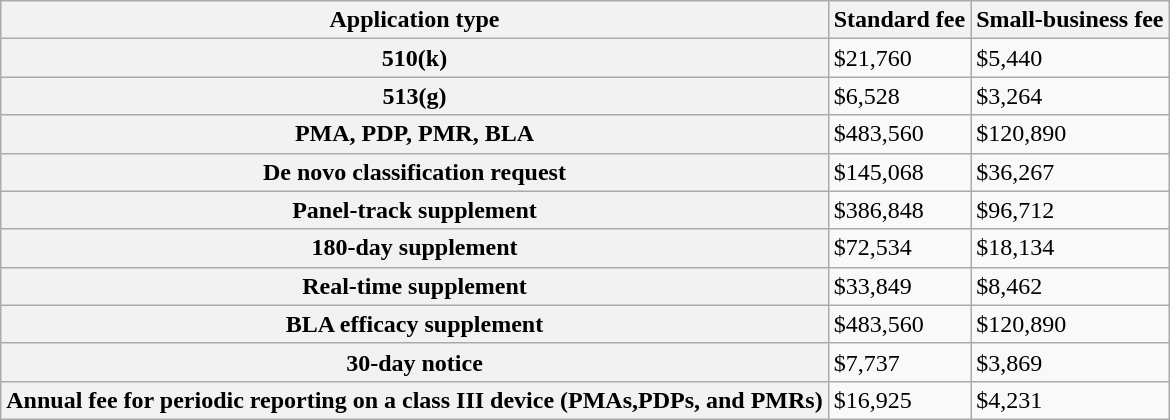<table class="wikitable sortable">
<tr>
<th>Application type</th>
<th>Standard fee</th>
<th>Small-business fee</th>
</tr>
<tr>
<th>510(k)</th>
<td>$21,760</td>
<td>$5,440</td>
</tr>
<tr>
<th>513(g)</th>
<td>$6,528</td>
<td>$3,264</td>
</tr>
<tr>
<th>PMA, PDP, PMR, BLA</th>
<td>$483,560</td>
<td>$120,890</td>
</tr>
<tr>
<th>De novo classification request</th>
<td>$145,068</td>
<td>$36,267</td>
</tr>
<tr>
<th>Panel-track supplement</th>
<td>$386,848</td>
<td>$96,712</td>
</tr>
<tr>
<th>180-day supplement</th>
<td>$72,534</td>
<td>$18,134</td>
</tr>
<tr>
<th>Real-time supplement</th>
<td>$33,849</td>
<td>$8,462</td>
</tr>
<tr>
<th>BLA efficacy supplement</th>
<td>$483,560</td>
<td>$120,890</td>
</tr>
<tr>
<th>30-day notice</th>
<td>$7,737</td>
<td>$3,869</td>
</tr>
<tr>
<th>Annual fee for periodic reporting on a class III device (PMAs,PDPs, and PMRs)</th>
<td>$16,925</td>
<td>$4,231</td>
</tr>
</table>
